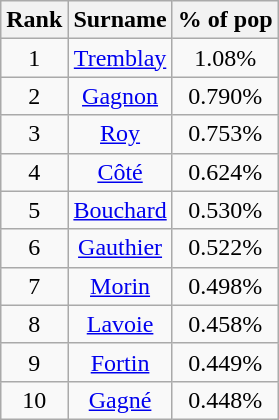<table class="wikitable sortable" style="text-align: center">
<tr>
<th>Rank</th>
<th>Surname</th>
<th>% of pop</th>
</tr>
<tr>
<td>1</td>
<td><a href='#'>Tremblay</a></td>
<td>1.08%</td>
</tr>
<tr>
<td>2</td>
<td><a href='#'>Gagnon</a></td>
<td>0.790%</td>
</tr>
<tr>
<td>3</td>
<td><a href='#'>Roy</a></td>
<td>0.753%</td>
</tr>
<tr>
<td>4</td>
<td><a href='#'>Côté</a></td>
<td>0.624%</td>
</tr>
<tr>
<td>5</td>
<td><a href='#'>Bouchard</a></td>
<td>0.530%</td>
</tr>
<tr>
<td>6</td>
<td><a href='#'>Gauthier</a></td>
<td>0.522%</td>
</tr>
<tr>
<td>7</td>
<td><a href='#'>Morin</a></td>
<td>0.498%</td>
</tr>
<tr>
<td>8</td>
<td><a href='#'>Lavoie</a></td>
<td>0.458%</td>
</tr>
<tr>
<td>9</td>
<td><a href='#'>Fortin</a></td>
<td>0.449%</td>
</tr>
<tr>
<td>10</td>
<td><a href='#'>Gagné</a></td>
<td>0.448%</td>
</tr>
</table>
